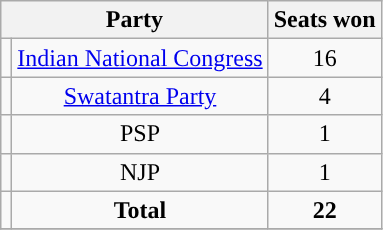<table class="wikitable" style="text-align:center">
<tr>
<th colspan=2>Party</th>
<th>Seats won</th>
</tr>
<tr>
<td></td>
<td><a href='#'>Indian National Congress</a></td>
<td>16</td>
</tr>
<tr>
<td></td>
<td><a href='#'>Swatantra Party</a></td>
<td>4</td>
</tr>
<tr>
<td></td>
<td>PSP</td>
<td>1</td>
</tr>
<tr>
<td></td>
<td>NJP</td>
<td>1</td>
</tr>
<tr>
<td></td>
<td><strong>Total</strong></td>
<td><strong>22</strong></td>
</tr>
<tr>
</tr>
</table>
